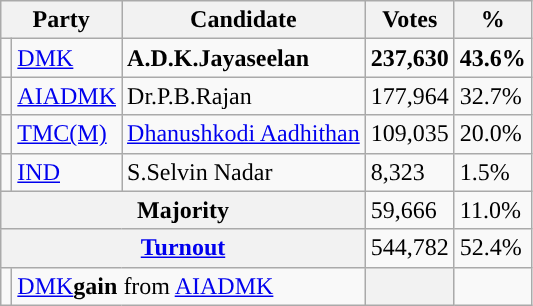<table class="wikitable">
<tr>
<th colspan="2">Party</th>
<th>Candidate</th>
<th>Votes</th>
<th>%</th>
</tr>
<tr>
<td></td>
<td><a href='#'>DMK</a></td>
<td><strong>A.D.K.Jayaseelan</strong></td>
<td><strong>237,630</strong></td>
<td><strong>43.6%</strong></td>
</tr>
<tr>
<td></td>
<td><a href='#'>AIADMK</a></td>
<td>Dr.P.B.Rajan</td>
<td>177,964</td>
<td>32.7%</td>
</tr>
<tr>
<td></td>
<td><a href='#'>TMC(M)</a></td>
<td><a href='#'>Dhanushkodi Aadhithan</a></td>
<td>109,035</td>
<td>20.0%</td>
</tr>
<tr>
<td></td>
<td><a href='#'>IND</a></td>
<td>S.Selvin Nadar</td>
<td>8,323</td>
<td>1.5%</td>
</tr>
<tr>
<th colspan="3">Majority</th>
<td>59,666</td>
<td>11.0%</td>
</tr>
<tr>
<th colspan="3"><a href='#'>Turnout</a></th>
<td>544,782</td>
<td>52.4%</td>
</tr>
<tr>
<td></td>
<td colspan="2"><a href='#'>DMK</a><strong>gain</strong> from <a href='#'>AIADMK</a></td>
<th></th>
<td></td>
</tr>
</table>
